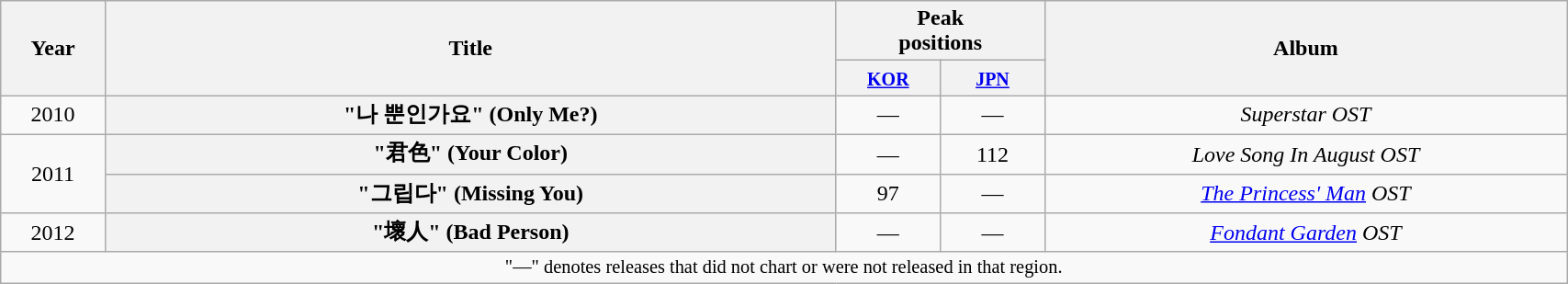<table class="wikitable plainrowheaders" style="width:90%; text-align:center;">
<tr>
<th rowspan=2 width=5%>Year</th>
<th rowspan="2" width=35%>Title</th>
<th colspan="2" width=10%>Peak<br>positions</th>
<th rowspan=2 width=25%>Album</th>
</tr>
<tr>
<th style="width:2.5em;"><small><strong><a href='#'>KOR</a></strong></small><br></th>
<th style="width:2.5em;"><small><strong><a href='#'>JPN</a></strong></small><br></th>
</tr>
<tr>
<td>2010</td>
<th scope=row>"나 뿐인가요" (Only Me?)</th>
<td>—</td>
<td>—</td>
<td><em>Superstar OST</em></td>
</tr>
<tr>
<td rowspan=2>2011</td>
<th scope=row>"君色" (Your Color)</th>
<td>—</td>
<td>112</td>
<td><em>Love Song In August OST</em></td>
</tr>
<tr>
<th scope=row>"그립다" (Missing You)</th>
<td>97</td>
<td>—</td>
<td><em><a href='#'>The Princess' Man</a> OST</em></td>
</tr>
<tr>
<td>2012</td>
<th scope=row>"壞人" (Bad Person)</th>
<td>—</td>
<td>—</td>
<td><em><a href='#'>Fondant Garden</a> OST</em></td>
</tr>
<tr>
<td colspan="6" style="font-size: 85%;">"—" denotes releases that did not chart or were not released in that region.</td>
</tr>
</table>
